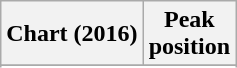<table class="wikitable sortable">
<tr>
<th>Chart (2016)</th>
<th>Peak<br>position</th>
</tr>
<tr>
</tr>
<tr>
</tr>
<tr>
</tr>
<tr>
</tr>
</table>
